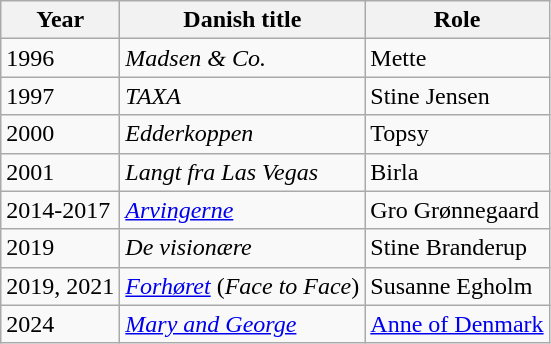<table class="wikitable sortable">
<tr>
<th>Year</th>
<th>Danish title</th>
<th>Role</th>
</tr>
<tr>
<td>1996</td>
<td><em>Madsen & Co.</em></td>
<td>Mette</td>
</tr>
<tr>
<td>1997</td>
<td><em>TAXA</em></td>
<td>Stine Jensen</td>
</tr>
<tr>
<td>2000</td>
<td><em>Edderkoppen</em></td>
<td>Topsy</td>
</tr>
<tr>
<td>2001</td>
<td><em>Langt fra Las Vegas</em></td>
<td>Birla</td>
</tr>
<tr>
<td>2014-2017</td>
<td><em><a href='#'>Arvingerne</a></em></td>
<td>Gro Grønnegaard</td>
</tr>
<tr>
<td>2019</td>
<td><em>De visionære</em></td>
<td>Stine Branderup</td>
</tr>
<tr>
<td>2019, 2021</td>
<td><em><a href='#'>Forhøret</a></em> (<em>Face to Face</em>)</td>
<td>Susanne Egholm</td>
</tr>
<tr>
<td>2024</td>
<td><em><a href='#'>Mary and George</a></em></td>
<td><a href='#'>Anne of Denmark</a></td>
</tr>
</table>
